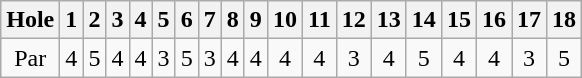<table class="wikitable" style="text-align:center">
<tr>
<th>Hole</th>
<th>1</th>
<th>2</th>
<th>3</th>
<th>4</th>
<th>5</th>
<th>6</th>
<th>7</th>
<th>8</th>
<th>9</th>
<th>10</th>
<th>11</th>
<th>12</th>
<th>13</th>
<th>14</th>
<th>15</th>
<th>16</th>
<th>17</th>
<th>18</th>
</tr>
<tr>
<td>Par</td>
<td>4</td>
<td>5</td>
<td>4</td>
<td>4</td>
<td>3</td>
<td>5</td>
<td>3</td>
<td>4</td>
<td>4</td>
<td>4</td>
<td>4</td>
<td>3</td>
<td>4</td>
<td>5</td>
<td>4</td>
<td>4</td>
<td>3</td>
<td>5</td>
</tr>
</table>
